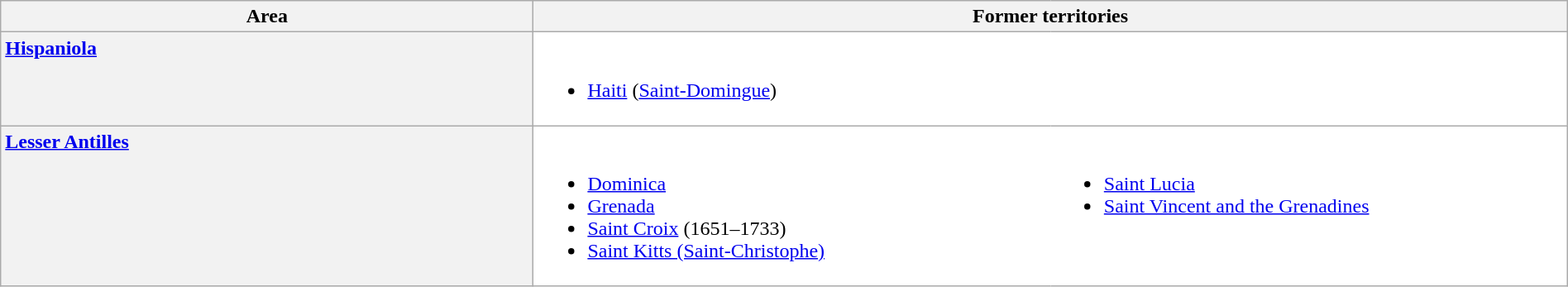<table width="100%" class="wikitable" style="border:1px solid #AAAAAA;border-collapse:collapse;background:#FFFFFF;color:#000000">
<tr>
<th width="34%">Area</th>
<th width="66%" colspan="2">Former territories</th>
</tr>
<tr>
<th width="34%" valign="top" style="text-align:left"><a href='#'>Hispaniola</a></th>
<td width="33%" valign="top" style="border-right:none"><br><ul><li> <a href='#'>Haiti</a> (<a href='#'>Saint-Domingue</a>)</li></ul></td>
</tr>
<tr>
<th width="34%" valign="top" style="text-align:left"><a href='#'>Lesser Antilles</a></th>
<td width="33%" valign="top" style="border-right:none"><br><ul><li> <a href='#'>Dominica</a></li><li> <a href='#'>Grenada</a></li><li> <a href='#'>Saint Croix</a> (1651–1733)</li><li> <a href='#'>Saint Kitts (Saint-Christophe)</a></li></ul></td>
<td width="33%" valign="top" style="border-left:none"><br><ul><li> <a href='#'>Saint Lucia</a></li><li> <a href='#'>Saint Vincent and the Grenadines</a></li></ul></td>
</tr>
</table>
